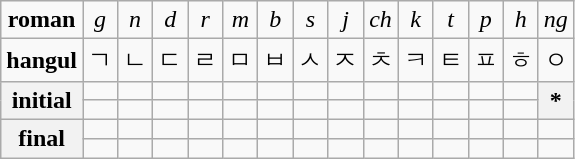<table class="wikitable">
<tr align=center>
<td style="font-weight: bold;">roman</td>
<td><em>g</em></td>
<td><em>n</em></td>
<td><em>d</em></td>
<td><em>r</em></td>
<td><em>m</em></td>
<td><em>b</em></td>
<td><em>s</em></td>
<td><em>j</em></td>
<td><em>ch</em></td>
<td><em>k</em></td>
<td><em>t</em></td>
<td><em>p</em></td>
<td><em>h</em></td>
<td><em>ng</em></td>
</tr>
<tr align=center>
<td style="font-weight: bold;">hangul</td>
<td>ㄱ</td>
<td>ㄴ</td>
<td>ㄷ</td>
<td>ㄹ</td>
<td>ㅁ</td>
<td>ㅂ</td>
<td>ㅅ</td>
<td>ㅈ</td>
<td>ㅊ</td>
<td>ㅋ</td>
<td>ㅌ</td>
<td>ㅍ</td>
<td>ㅎ</td>
<td>ㅇ</td>
</tr>
<tr>
<th rowspan=2>initial</th>
<td></td>
<td></td>
<td></td>
<td></td>
<td></td>
<td></td>
<td></td>
<td></td>
<td></td>
<td></td>
<td></td>
<td></td>
<td></td>
<th rowspan=2>*</th>
</tr>
<tr align=center>
<td></td>
<td></td>
<td></td>
<td></td>
<td></td>
<td></td>
<td></td>
<td></td>
<td></td>
<td></td>
<td></td>
<td></td>
<td></td>
</tr>
<tr>
<th rowspan=2>final</th>
<td></td>
<td></td>
<td></td>
<td></td>
<td></td>
<td></td>
<td></td>
<td></td>
<td></td>
<td></td>
<td></td>
<td></td>
<td></td>
<td></td>
</tr>
<tr align=center>
<td></td>
<td></td>
<td></td>
<td></td>
<td></td>
<td></td>
<td></td>
<td></td>
<td></td>
<td></td>
<td></td>
<td></td>
<td></td>
<td></td>
</tr>
</table>
